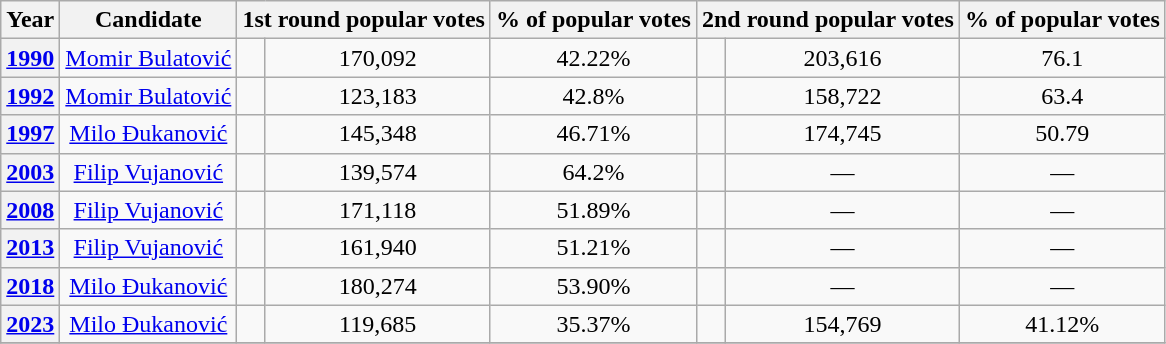<table class="wikitable" style="text-align:center">
<tr>
<th>Year</th>
<th>Candidate</th>
<th colspan=2>1st round popular votes</th>
<th>% of popular votes</th>
<th colspan=2>2nd round popular votes</th>
<th>% of popular votes</th>
</tr>
<tr>
<th><a href='#'>1990</a></th>
<td><a href='#'>Momir Bulatović</a></td>
<td></td>
<td>170,092</td>
<td>42.22%</td>
<td></td>
<td>203,616</td>
<td>76.1</td>
</tr>
<tr>
<th><a href='#'>1992</a></th>
<td><a href='#'>Momir Bulatović</a></td>
<td></td>
<td>123,183</td>
<td>42.8%</td>
<td></td>
<td>158,722</td>
<td>63.4</td>
</tr>
<tr>
<th><a href='#'>1997</a></th>
<td><a href='#'>Milo Đukanović</a></td>
<td></td>
<td>145,348</td>
<td>46.71%</td>
<td></td>
<td>174,745</td>
<td>50.79</td>
</tr>
<tr>
<th><a href='#'>2003</a></th>
<td><a href='#'>Filip Vujanović</a></td>
<td></td>
<td>139,574</td>
<td>64.2%</td>
<td></td>
<td>—</td>
<td>—</td>
</tr>
<tr>
<th><a href='#'>2008</a></th>
<td><a href='#'>Filip Vujanović</a></td>
<td></td>
<td>171,118</td>
<td>51.89%</td>
<td></td>
<td>—</td>
<td>—</td>
</tr>
<tr>
<th><a href='#'>2013</a></th>
<td><a href='#'>Filip Vujanović</a></td>
<td></td>
<td>161,940</td>
<td>51.21%</td>
<td></td>
<td>—</td>
<td>—</td>
</tr>
<tr>
<th><a href='#'>2018</a></th>
<td><a href='#'>Milo Đukanović</a></td>
<td></td>
<td>180,274</td>
<td>53.90%</td>
<td></td>
<td>—</td>
<td>—</td>
</tr>
<tr>
<th><a href='#'>2023</a></th>
<td><a href='#'>Milo Đukanović</a></td>
<td></td>
<td>119,685</td>
<td>35.37%</td>
<td></td>
<td>154,769</td>
<td>41.12%</td>
</tr>
<tr>
</tr>
</table>
